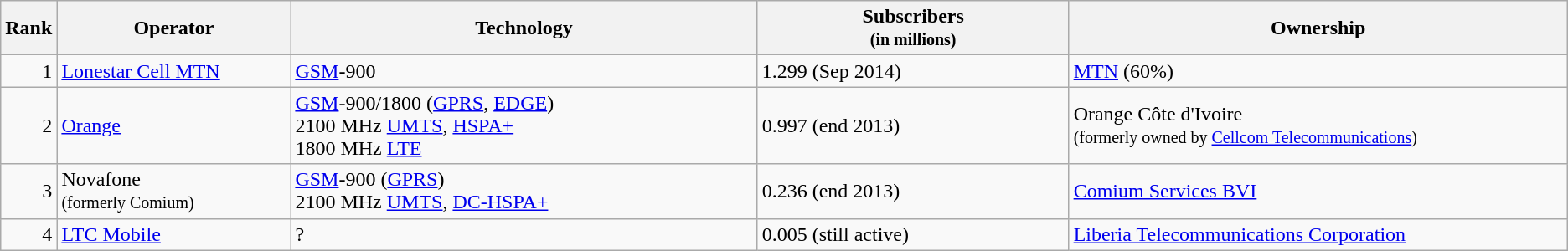<table class="wikitable">
<tr>
<th style="width:3%;">Rank</th>
<th style="width:15%;">Operator</th>
<th style="width:30%;">Technology</th>
<th style="width:20%;">Subscribers<br><small>(in millions)</small></th>
<th style="width:32%;">Ownership</th>
</tr>
<tr>
<td align=right>1</td>
<td><a href='#'>Lonestar Cell MTN</a></td>
<td><a href='#'>GSM</a>-900</td>
<td>1.299 (Sep 2014)</td>
<td><a href='#'>MTN</a> (60%)</td>
</tr>
<tr>
<td align=right>2</td>
<td><a href='#'>Orange</a></td>
<td><a href='#'>GSM</a>-900/1800 (<a href='#'>GPRS</a>, <a href='#'>EDGE</a>)<br>2100 MHz <a href='#'>UMTS</a>, <a href='#'>HSPA+</a><br>1800 MHz <a href='#'>LTE</a></td>
<td>0.997 (end 2013)</td>
<td>Orange Côte d'Ivoire <br><small>(formerly owned by <a href='#'>Cellcom Telecommunications</a>)</small></td>
</tr>
<tr>
<td align=right>3</td>
<td>Novafone<br><small>(formerly Comium)</small></td>
<td><a href='#'>GSM</a>-900 (<a href='#'>GPRS</a>)<br>2100 MHz <a href='#'>UMTS</a>, <a href='#'>DC-HSPA+</a></td>
<td>0.236 (end 2013)</td>
<td><a href='#'>Comium Services BVI</a></td>
</tr>
<tr>
<td align=right>4</td>
<td><a href='#'>LTC Mobile</a></td>
<td>?</td>
<td>0.005 (still active)</td>
<td><a href='#'>Liberia Telecommunications Corporation</a></td>
</tr>
</table>
